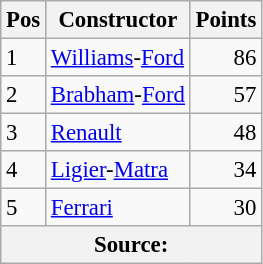<table class="wikitable" style="font-size: 95%;">
<tr>
<th>Pos</th>
<th>Constructor</th>
<th>Points</th>
</tr>
<tr>
<td>1</td>
<td> <a href='#'>Williams</a>-<a href='#'>Ford</a></td>
<td style="text-align:right;">86</td>
</tr>
<tr>
<td>2</td>
<td> <a href='#'>Brabham</a>-<a href='#'>Ford</a></td>
<td style="text-align:right;">57</td>
</tr>
<tr>
<td>3</td>
<td> <a href='#'>Renault</a></td>
<td style="text-align:right;">48</td>
</tr>
<tr>
<td>4</td>
<td> <a href='#'>Ligier</a>-<a href='#'>Matra</a></td>
<td style="text-align:right;">34</td>
</tr>
<tr>
<td>5</td>
<td> <a href='#'>Ferrari</a></td>
<td style="text-align:right;">30</td>
</tr>
<tr>
<th colspan=4>Source: </th>
</tr>
</table>
